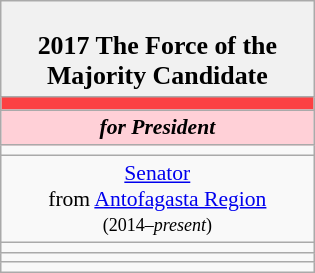<table class="wikitable" style="font-size:90%; text-align:center;">
<tr>
<td colspan="27" style="background:#f1f1f1;"><br><big><strong>2017 The Force of the Majority Candidate</strong></big></td>
</tr>
<tr>
<th style=" font-size:135%; background:#FC4143; width:200px;"></th>
</tr>
<tr style="color:#000; font-size:100%; background:#ffd0d7;">
<td style=" width:200px;"><strong><em>for President</em></strong></td>
</tr>
<tr>
<td></td>
</tr>
<tr>
<td><a href='#'>Senator</a> <br> from <a href='#'>Antofagasta Region</a><br><small>(2014–<em>present</em>)</small></td>
</tr>
<tr>
<td></td>
</tr>
<tr>
<td></td>
</tr>
<tr>
<td></td>
</tr>
</table>
